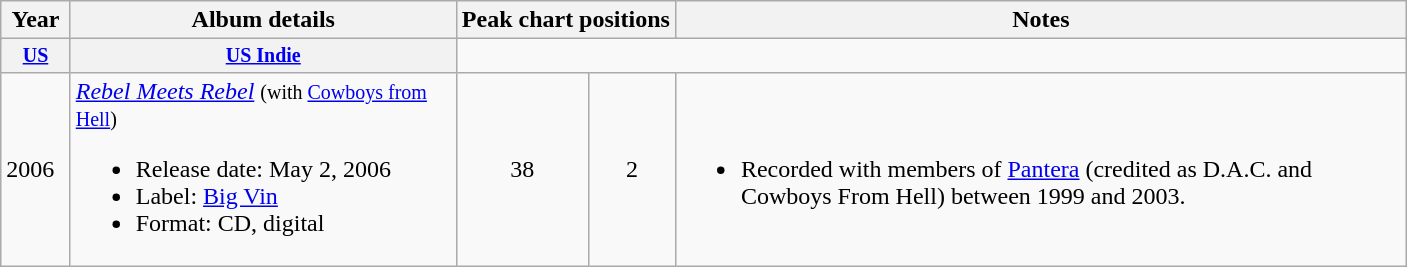<table class="wikitable">
<tr>
<th rowspan="2" style="width:33px;">Year</th>
<th rowspan="2" style="width:250px;">Album details</th>
<th colspan="2">Peak chart positions</th>
<th rowspan="2" style="width:30em;">Notes</th>
</tr>
<tr>
</tr>
<tr style="font-size:smaller;">
<th width="40"><a href='#'>US</a><br></th>
<th width="40"><a href='#'>US Indie</a></th>
</tr>
<tr>
<td>2006</td>
<td><em><a href='#'>Rebel Meets Rebel</a></em> <small>(with <a href='#'>Cowboys from Hell</a>)</small><br><ul><li>Release date: May 2, 2006</li><li>Label: <a href='#'>Big Vin</a></li><li>Format: CD, digital</li></ul></td>
<td style="text-align:center;">38</td>
<td style="text-align:center;">2</td>
<td><br><ul><li>Recorded with members of <a href='#'>Pantera</a> (credited as D.A.C. and Cowboys From Hell) between 1999 and 2003.</li></ul></td>
</tr>
</table>
